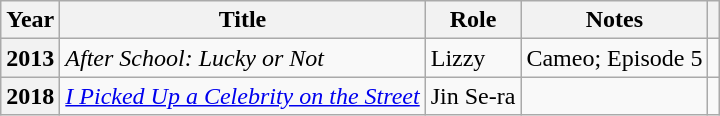<table class="wikitable plainrowheaders sortable">
<tr>
<th scope="col">Year</th>
<th scope="col">Title</th>
<th scope="col">Role</th>
<th scope="col" class="unsortable">Notes</th>
<th scope="col" class="unsortable"></th>
</tr>
<tr>
<th scope="row">2013</th>
<td><em>After School: Lucky or Not</em></td>
<td>Lizzy</td>
<td>Cameo; Episode 5</td>
<td></td>
</tr>
<tr>
<th scope="row">2018</th>
<td><em><a href='#'>I Picked Up a Celebrity on the Street</a></em></td>
<td>Jin Se-ra</td>
<td></td>
<td style="text-align:center"></td>
</tr>
</table>
